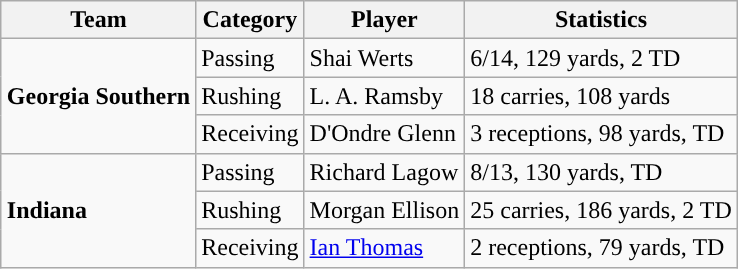<table class="wikitable" style="float: right;">
<tr>
<th>Team</th>
<th>Category</th>
<th>Player</th>
<th>Statistics</th>
</tr>
<tr>
<td rowspan=3><strong>Georgia Southern</strong></td>
<td>Passing</td>
<td>Shai Werts</td>
<td>6/14, 129 yards, 2 TD</td>
</tr>
<tr>
<td>Rushing</td>
<td>L. A. Ramsby</td>
<td>18 carries, 108 yards</td>
</tr>
<tr>
<td>Receiving</td>
<td>D'Ondre Glenn</td>
<td>3 receptions, 98 yards, TD</td>
</tr>
<tr>
<td rowspan=3><strong>Indiana</strong></td>
<td>Passing</td>
<td>Richard Lagow</td>
<td>8/13, 130 yards, TD</td>
</tr>
<tr>
<td>Rushing</td>
<td>Morgan Ellison</td>
<td>25 carries, 186 yards, 2 TD</td>
</tr>
<tr>
<td>Receiving</td>
<td><a href='#'>Ian Thomas</a></td>
<td>2 receptions, 79 yards, TD</td>
</tr>
</table>
